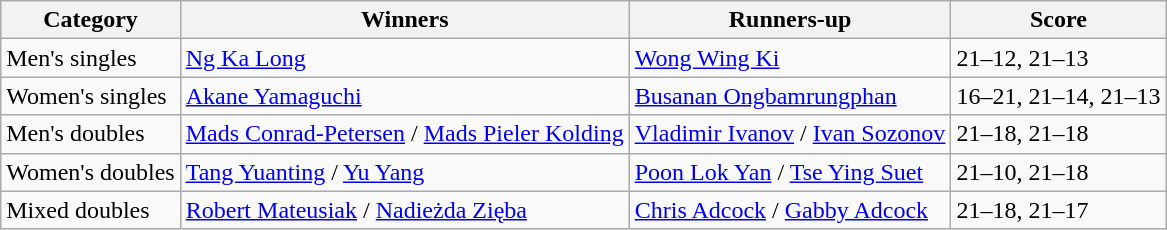<table class=wikitable style="white-space:nowrap;">
<tr>
<th>Category</th>
<th>Winners</th>
<th>Runners-up</th>
<th>Score</th>
</tr>
<tr>
<td>Men's singles</td>
<td> <a href='#'>Ng Ka Long</a></td>
<td> <a href='#'>Wong Wing Ki</a></td>
<td>21–12, 21–13</td>
</tr>
<tr>
<td>Women's singles</td>
<td> <a href='#'>Akane Yamaguchi</a></td>
<td> <a href='#'>Busanan Ongbamrungphan</a></td>
<td>16–21, 21–14, 21–13</td>
</tr>
<tr>
<td>Men's doubles</td>
<td> <a href='#'>Mads Conrad-Petersen</a> / <a href='#'>Mads Pieler Kolding</a></td>
<td> <a href='#'>Vladimir Ivanov</a> / <a href='#'>Ivan Sozonov</a></td>
<td>21–18, 21–18</td>
</tr>
<tr>
<td>Women's doubles</td>
<td> <a href='#'>Tang Yuanting</a> / <a href='#'>Yu Yang</a></td>
<td> <a href='#'>Poon Lok Yan</a> / <a href='#'>Tse Ying Suet</a></td>
<td>21–10, 21–18</td>
</tr>
<tr>
<td>Mixed doubles</td>
<td> <a href='#'>Robert Mateusiak</a> / <a href='#'>Nadieżda Zięba</a></td>
<td> <a href='#'>Chris Adcock</a> / <a href='#'>Gabby Adcock</a></td>
<td>21–18, 21–17</td>
</tr>
</table>
